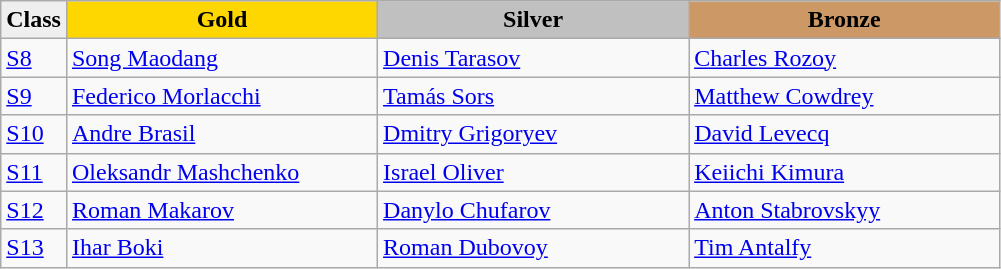<table class="wikitable" style="text-align:left">
<tr align="center">
<td bgcolor=efefef><strong>Class</strong></td>
<td width=200 bgcolor=gold><strong>Gold</strong></td>
<td width=200 bgcolor=silver><strong>Silver</strong></td>
<td width=200 bgcolor=CC9966><strong>Bronze</strong></td>
</tr>
<tr>
<td><a href='#'>S8</a></td>
<td><a href='#'>Song Maodang</a><br></td>
<td><a href='#'>Denis Tarasov</a><br></td>
<td><a href='#'>Charles Rozoy</a><br></td>
</tr>
<tr>
<td><a href='#'>S9</a></td>
<td><a href='#'>Federico Morlacchi</a><br></td>
<td><a href='#'>Tamás Sors</a><br></td>
<td><a href='#'>Matthew Cowdrey</a><br></td>
</tr>
<tr>
<td><a href='#'>S10</a></td>
<td><a href='#'>Andre Brasil</a><br></td>
<td><a href='#'>Dmitry Grigoryev</a><br></td>
<td><a href='#'>David Levecq</a><br></td>
</tr>
<tr>
<td><a href='#'>S11</a></td>
<td><a href='#'>Oleksandr Mashchenko</a><br></td>
<td><a href='#'>Israel Oliver</a><br></td>
<td><a href='#'>Keiichi Kimura</a><br></td>
</tr>
<tr>
<td><a href='#'>S12</a></td>
<td><a href='#'>Roman Makarov</a><br></td>
<td><a href='#'>Danylo Chufarov</a><br></td>
<td><a href='#'>Anton Stabrovskyy</a><br></td>
</tr>
<tr>
<td><a href='#'>S13</a></td>
<td><a href='#'>Ihar Boki</a><br></td>
<td><a href='#'>Roman Dubovoy</a><br></td>
<td><a href='#'>Tim Antalfy</a><br></td>
</tr>
</table>
